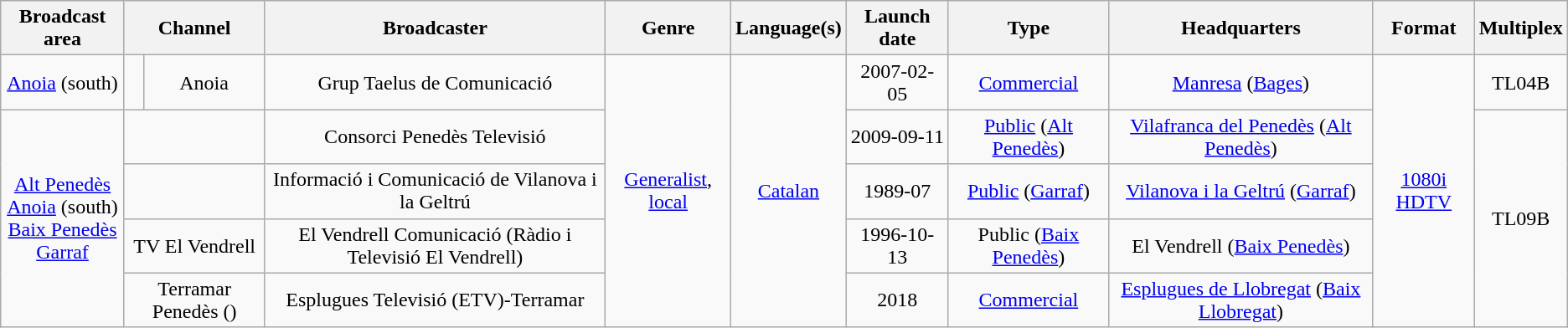<table class="wikitable toccolours" border="1" cellpadding="3" style="border-collapse:collapse; text-align:center">
<tr>
<th>Broadcast area</th>
<th colspan="2"><strong>Channel</strong></th>
<th>Broadcaster</th>
<th>Genre</th>
<th>Language(s)</th>
<th>Launch date</th>
<th>Type</th>
<th>Headquarters</th>
<th>Format</th>
<th>Multiplex</th>
</tr>
<tr>
<td><a href='#'>Anoia</a> (south)</td>
<td></td>
<td> Anoia</td>
<td>Grup Taelus de Comunicació</td>
<td rowspan="5"><a href='#'>Generalist</a>, <a href='#'>local</a></td>
<td rowspan="5"><a href='#'>Catalan</a></td>
<td>2007-02-05</td>
<td><a href='#'>Commercial</a></td>
<td><a href='#'>Manresa</a> (<a href='#'>Bages</a>)</td>
<td rowspan="5"><a href='#'>1080i</a> <a href='#'>HDTV</a></td>
<td>TL04B</td>
</tr>
<tr>
<td rowspan="4"><a href='#'>Alt Penedès</a><br><a href='#'>Anoia</a> (south)<br><a href='#'>Baix Penedès</a><br><a href='#'>Garraf</a></td>
<td colspan="2"></td>
<td>Consorci Penedès Televisió</td>
<td>2009-09-11</td>
<td><a href='#'>Public</a> (<a href='#'>Alt Penedès</a>)</td>
<td><a href='#'>Vilafranca del Penedès</a> (<a href='#'>Alt Penedès</a>)</td>
<td rowspan="4">TL09B</td>
</tr>
<tr>
<td colspan="2"></td>
<td>Informació i Comunicació de Vilanova i la Geltrú</td>
<td>1989-07</td>
<td><a href='#'>Public</a> (<a href='#'>Garraf</a>)</td>
<td><a href='#'>Vilanova i la Geltrú</a> (<a href='#'>Garraf</a>)</td>
</tr>
<tr>
<td colspan="2">TV El Vendrell</td>
<td>El Vendrell Comunicació (Ràdio i Televisió El Vendrell)</td>
<td>1996-10-13</td>
<td>Public (<a href='#'>Baix Penedès</a>)</td>
<td>El Vendrell (<a href='#'>Baix Penedès</a>)</td>
</tr>
<tr>
<td colspan="2">Terramar Penedès ()</td>
<td>Esplugues Televisió (ETV)-Terramar</td>
<td>2018</td>
<td><a href='#'>Commercial</a></td>
<td><a href='#'>Esplugues de Llobregat</a> (<a href='#'>Baix Llobregat</a>)</td>
</tr>
</table>
